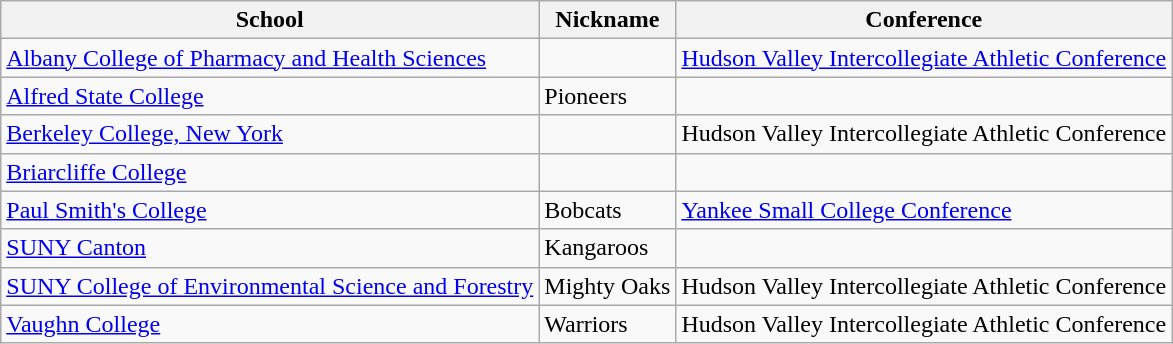<table class="wikitable">
<tr>
<th>School</th>
<th>Nickname</th>
<th>Conference</th>
</tr>
<tr>
<td><a href='#'>Albany College of Pharmacy and Health Sciences</a></td>
<td></td>
<td><a href='#'>Hudson Valley Intercollegiate Athletic Conference</a></td>
</tr>
<tr>
<td><a href='#'>Alfred State College</a></td>
<td>Pioneers</td>
<td></td>
</tr>
<tr>
<td><a href='#'>Berkeley College, New York</a></td>
<td></td>
<td>Hudson Valley Intercollegiate Athletic Conference</td>
</tr>
<tr>
<td><a href='#'>Briarcliffe College</a></td>
<td></td>
<td></td>
</tr>
<tr>
<td><a href='#'>Paul Smith's College</a></td>
<td>Bobcats</td>
<td><a href='#'>Yankee Small College Conference</a></td>
</tr>
<tr>
<td><a href='#'>SUNY Canton</a></td>
<td>Kangaroos</td>
<td></td>
</tr>
<tr>
<td><a href='#'>SUNY College of Environmental Science and Forestry</a></td>
<td>Mighty Oaks</td>
<td>Hudson Valley Intercollegiate Athletic Conference</td>
</tr>
<tr>
<td><a href='#'>Vaughn College</a></td>
<td>Warriors</td>
<td>Hudson Valley Intercollegiate Athletic Conference</td>
</tr>
</table>
